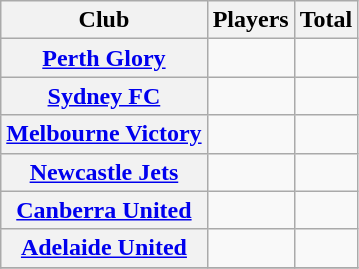<table class="sortable wikitable plainrowheaders">
<tr>
<th scope="col">Club</th>
<th scope="col">Players</th>
<th scope="col">Total</th>
</tr>
<tr>
<th scope="row"><a href='#'>Perth Glory</a></th>
<td align="center"></td>
<td align="center"></td>
</tr>
<tr>
<th scope="row"><a href='#'>Sydney FC</a></th>
<td align="center"></td>
<td align="center"></td>
</tr>
<tr>
<th scope="row"><a href='#'>Melbourne Victory</a></th>
<td align="center"></td>
<td align="center"></td>
</tr>
<tr>
<th scope="row"><a href='#'>Newcastle Jets</a></th>
<td align="center"></td>
<td align="center"></td>
</tr>
<tr>
<th scope="row"><a href='#'>Canberra United</a></th>
<td align="center"></td>
<td align="center"></td>
</tr>
<tr>
<th scope="row"><a href='#'>Adelaide United</a></th>
<td align="center"></td>
<td align="center"></td>
</tr>
<tr>
</tr>
</table>
